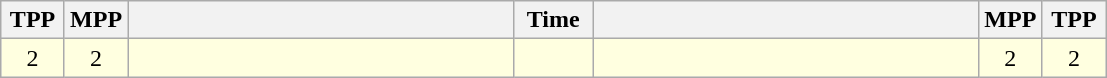<table class="wikitable" style="text-align: center;" |>
<tr>
<th width="35">TPP</th>
<th width="35">MPP</th>
<th width="250"></th>
<th width="45">Time</th>
<th width="250"></th>
<th width="35">MPP</th>
<th width="35">TPP</th>
</tr>
<tr bgcolor="lightyellow">
<td>2</td>
<td>2</td>
<td style="text-align:left;"></td>
<td></td>
<td style="text-align:left;"></td>
<td>2</td>
<td>2</td>
</tr>
</table>
